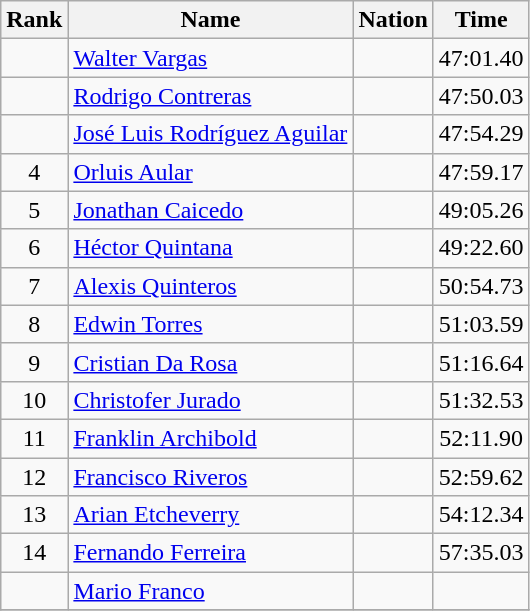<table class="wikitable" style="text-align:center">
<tr>
<th>Rank</th>
<th>Name</th>
<th>Nation</th>
<th>Time</th>
</tr>
<tr>
<td></td>
<td align=left><a href='#'>Walter Vargas</a></td>
<td align=left></td>
<td>47:01.40</td>
</tr>
<tr>
<td></td>
<td align=left><a href='#'>Rodrigo Contreras</a></td>
<td align=left></td>
<td>47:50.03</td>
</tr>
<tr>
<td></td>
<td align=left><a href='#'>José Luis Rodríguez Aguilar</a></td>
<td align=left></td>
<td>47:54.29</td>
</tr>
<tr>
<td>4</td>
<td align=left><a href='#'>Orluis Aular</a></td>
<td align=left></td>
<td>47:59.17</td>
</tr>
<tr>
<td>5</td>
<td align=left><a href='#'>Jonathan Caicedo</a></td>
<td align=left></td>
<td>49:05.26</td>
</tr>
<tr>
<td>6</td>
<td align=left><a href='#'>Héctor Quintana</a></td>
<td align=left></td>
<td>49:22.60</td>
</tr>
<tr>
<td>7</td>
<td align=left><a href='#'>Alexis Quinteros</a></td>
<td align=left></td>
<td>50:54.73</td>
</tr>
<tr>
<td>8</td>
<td align=left><a href='#'>Edwin Torres</a></td>
<td align=left></td>
<td>51:03.59</td>
</tr>
<tr>
<td>9</td>
<td align=left><a href='#'>Cristian Da Rosa</a></td>
<td align=left></td>
<td>51:16.64</td>
</tr>
<tr>
<td>10</td>
<td align=left><a href='#'>Christofer Jurado</a></td>
<td align=left></td>
<td>51:32.53</td>
</tr>
<tr>
<td>11</td>
<td align=left><a href='#'>Franklin Archibold</a></td>
<td align=left></td>
<td>52:11.90</td>
</tr>
<tr>
<td>12</td>
<td align=left><a href='#'>Francisco Riveros</a></td>
<td align=left></td>
<td>52:59.62</td>
</tr>
<tr>
<td>13</td>
<td align=left><a href='#'>Arian Etcheverry</a></td>
<td align=left></td>
<td>54:12.34</td>
</tr>
<tr>
<td>14</td>
<td align=left><a href='#'>Fernando Ferreira</a></td>
<td align=left></td>
<td>57:35.03</td>
</tr>
<tr>
<td></td>
<td align=left><a href='#'>Mario Franco</a></td>
<td align=left></td>
<td></td>
</tr>
<tr>
</tr>
</table>
